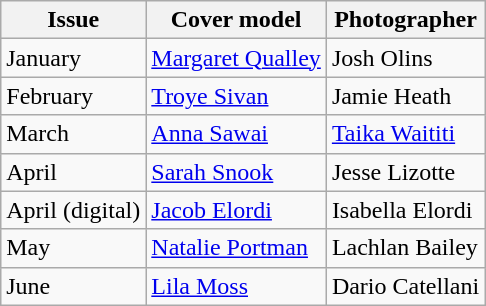<table class="wikitable">
<tr>
<th>Issue</th>
<th>Cover model</th>
<th>Photographer</th>
</tr>
<tr>
<td>January</td>
<td><a href='#'>Margaret Qualley</a></td>
<td>Josh Olins</td>
</tr>
<tr>
<td>February</td>
<td><a href='#'>Troye Sivan</a></td>
<td>Jamie Heath</td>
</tr>
<tr>
<td>March</td>
<td><a href='#'>Anna Sawai</a></td>
<td><a href='#'>Taika Waititi</a></td>
</tr>
<tr>
<td>April</td>
<td><a href='#'>Sarah Snook</a></td>
<td>Jesse Lizotte</td>
</tr>
<tr>
<td>April (digital)</td>
<td><a href='#'>Jacob Elordi</a></td>
<td>Isabella Elordi</td>
</tr>
<tr>
<td>May</td>
<td><a href='#'>Natalie Portman</a></td>
<td>Lachlan Bailey</td>
</tr>
<tr>
<td>June</td>
<td><a href='#'>Lila Moss</a></td>
<td>Dario Catellani</td>
</tr>
</table>
